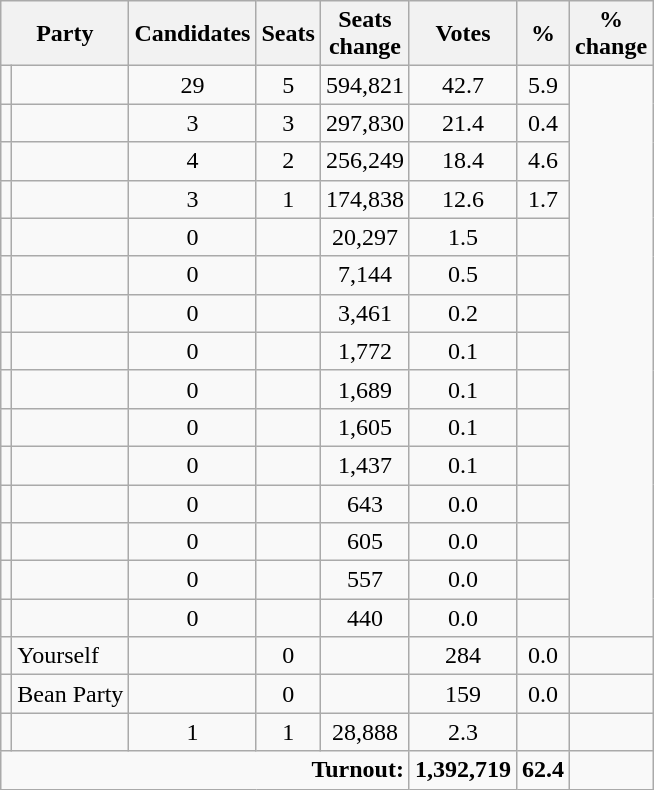<table class="wikitable sortable">
<tr>
<th colspan="2" rowspan="1" align="center">Party</th>
<th align="center">Candidates</th>
<th align="center">Seats</th>
<th align="center">Seats<br>change</th>
<th align="center">Votes</th>
<th align="center">%</th>
<th align="center">%<br>change</th>
</tr>
<tr>
<td></td>
<td align="center"></td>
<td align="center">29</td>
<td align="center">5</td>
<td align="center">594,821</td>
<td align="center">42.7</td>
<td align="center">5.9</td>
</tr>
<tr>
<td></td>
<td align="center"></td>
<td align="center">3</td>
<td align="center">3</td>
<td align="center">297,830</td>
<td align="center">21.4</td>
<td align="center">0.4</td>
</tr>
<tr>
<td></td>
<td align="center"></td>
<td align="center">4</td>
<td align="center">2</td>
<td align="center">256,249</td>
<td align="center">18.4</td>
<td align="center">4.6</td>
</tr>
<tr>
<td></td>
<td align="center"></td>
<td align="center">3</td>
<td align="center">1</td>
<td align="center">174,838</td>
<td align="center">12.6</td>
<td align="center">1.7</td>
</tr>
<tr>
<td></td>
<td align="center"></td>
<td align="center">0</td>
<td align="center"></td>
<td align="center">20,297</td>
<td align="center">1.5</td>
<td align="center"></td>
</tr>
<tr>
<td></td>
<td align="center"></td>
<td align="center">0</td>
<td align="center"></td>
<td align="center">7,144</td>
<td align="center">0.5</td>
<td align="center"></td>
</tr>
<tr>
<td></td>
<td align="center"></td>
<td align="center">0</td>
<td align="center"></td>
<td align="center">3,461</td>
<td align="center">0.2</td>
<td align="center"></td>
</tr>
<tr>
<td></td>
<td align="center"></td>
<td align="center">0</td>
<td align="center"></td>
<td align="center">1,772</td>
<td align="center">0.1</td>
<td align="center"></td>
</tr>
<tr>
<td></td>
<td align="center"></td>
<td align="center">0</td>
<td align="center"></td>
<td align="center">1,689</td>
<td align="center">0.1</td>
<td align="center"></td>
</tr>
<tr>
<td></td>
<td align="center"></td>
<td align="center">0</td>
<td align="center"></td>
<td align="center">1,605</td>
<td align="center">0.1</td>
<td align="center"></td>
</tr>
<tr>
<td></td>
<td align="center"></td>
<td align="center">0</td>
<td align="center"></td>
<td align="center">1,437</td>
<td align="center">0.1</td>
<td align="center"></td>
</tr>
<tr>
<td></td>
<td align="center"></td>
<td align="center">0</td>
<td align="center"></td>
<td align="center">643</td>
<td align="center">0.0</td>
<td align="center"></td>
</tr>
<tr>
<td></td>
<td align="center"></td>
<td align="center">0</td>
<td align="center"></td>
<td align="center">605</td>
<td align="center">0.0</td>
<td align="center"></td>
</tr>
<tr>
<td></td>
<td align="center"></td>
<td align="center">0</td>
<td align="center"></td>
<td align="center">557</td>
<td align="center">0.0</td>
<td align="center"></td>
</tr>
<tr>
<td></td>
<td align="center"></td>
<td align="center">0</td>
<td align="center"></td>
<td align="center">440</td>
<td align="center">0.0</td>
<td align="center"></td>
</tr>
<tr>
<td></td>
<td>Yourself</td>
<td align="center"></td>
<td align="center">0</td>
<td align="center"></td>
<td align="center">284</td>
<td align="center">0.0</td>
<td align="center"></td>
</tr>
<tr>
<td></td>
<td>Bean Party</td>
<td align="center"></td>
<td align="center">0</td>
<td align="center"></td>
<td align="center">159</td>
<td align="center">0.0</td>
<td align="center"></td>
</tr>
<tr>
<td></td>
<td align="center"></td>
<td align="center">1</td>
<td align="center">1</td>
<td align="center">28,888</td>
<td align="center">2.3</td>
<td align="center"></td>
</tr>
<tr>
<td colspan="5" rowspan="1" align="right"><strong>Turnout:</strong></td>
<td align="center"><strong>1,392,719</strong></td>
<td align="center"><strong>62.4</strong></td>
<td align="center"></td>
</tr>
</table>
